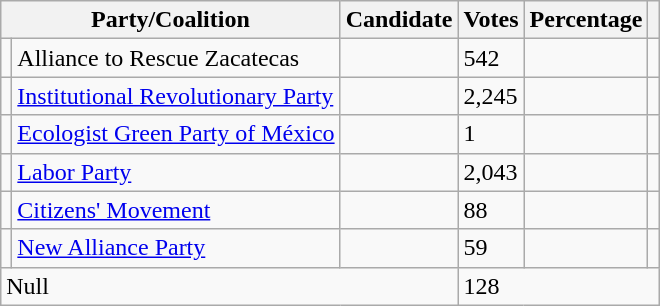<table class="wikitable">
<tr>
<th colspan="2"><strong>Party/Coalition</strong></th>
<th><strong>Candidate</strong></th>
<th><strong>Votes</strong></th>
<th><strong>Percentage</strong></th>
<th></th>
</tr>
<tr>
<td></td>
<td>Alliance to Rescue Zacatecas</td>
<td></td>
<td>542</td>
<td></td>
<td></td>
</tr>
<tr>
<td></td>
<td><a href='#'>Institutional Revolutionary Party</a></td>
<td></td>
<td>2,245</td>
<td></td>
<td></td>
</tr>
<tr>
<td></td>
<td><a href='#'>Ecologist Green Party of México</a></td>
<td></td>
<td>1</td>
<td></td>
<td></td>
</tr>
<tr>
<td></td>
<td><a href='#'>Labor Party</a></td>
<td></td>
<td>2,043</td>
<td></td>
<td></td>
</tr>
<tr>
<td></td>
<td><a href='#'>Citizens' Movement</a></td>
<td></td>
<td>88</td>
<td></td>
</tr>
<tr>
<td></td>
<td><a href='#'>New Alliance Party</a></td>
<td></td>
<td>59</td>
<td></td>
<td></td>
</tr>
<tr>
<td colspan="3">Null</td>
<td colspan="3">128</td>
</tr>
</table>
